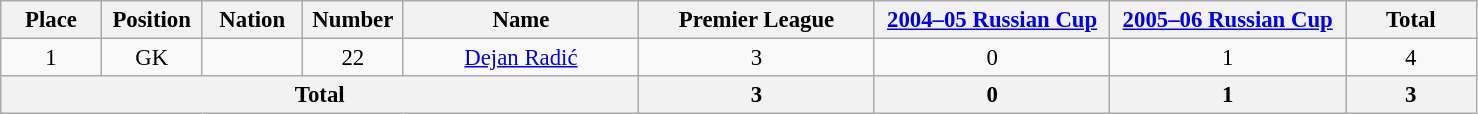<table class="wikitable" style="font-size: 95%; text-align: center;">
<tr>
<th width=60>Place</th>
<th width=60>Position</th>
<th width=60>Nation</th>
<th width=60>Number</th>
<th width=150>Name</th>
<th width=150>Premier League</th>
<th width=150><a href='#'>2004–05 Russian Cup</a></th>
<th width=150><a href='#'>2005–06 Russian Cup</a></th>
<th width=80>Total</th>
</tr>
<tr>
<td>1</td>
<td>GK</td>
<td></td>
<td>22</td>
<td><a href='#'>Dejan Radić</a></td>
<td>3</td>
<td>0</td>
<td>1</td>
<td>4</td>
</tr>
<tr>
<th colspan=5>Total</th>
<th>3</th>
<th>0</th>
<th>1</th>
<th>3</th>
</tr>
</table>
